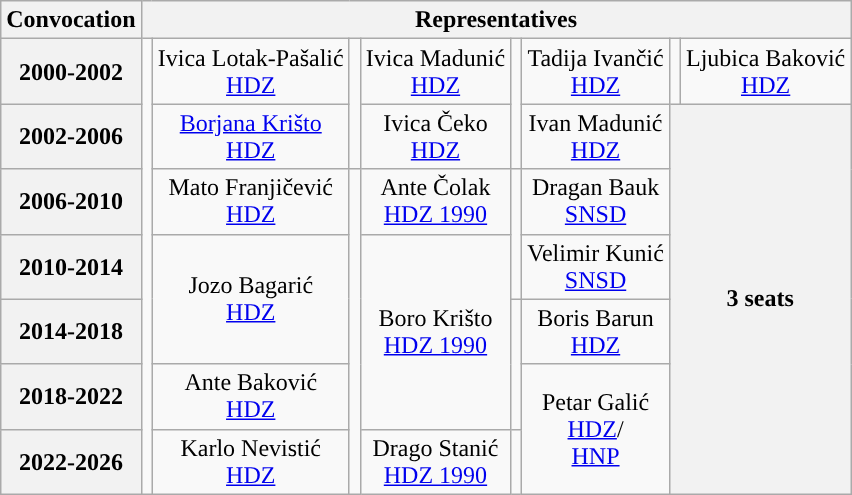<table class="wikitable" style="text-align:center">
<tr>
<th>Convocation</th>
<th colspan=8>Representatives</th>
</tr>
<tr>
<th>2000-2002</th>
<td rowspan=7; style="background-color: "></td>
<td>Ivica Lotak-Pašalić<br><a href='#'>HDZ</a></td>
<td rowspan=2; style="background-color: "></td>
<td>Ivica Madunić<br><a href='#'>HDZ</a></td>
<td rowspan=2; style="background-color: "></td>
<td>Tadija Ivančić<br><a href='#'>HDZ</a></td>
<td rowspan=1; style="background-color: "></td>
<td>Ljubica Baković<br><a href='#'>HDZ</a></td>
</tr>
<tr>
<th>2002-2006</th>
<td><a href='#'>Borjana Krišto</a><br><a href='#'>HDZ</a></td>
<td>Ivica Čeko<br><a href='#'>HDZ</a></td>
<td>Ivan Madunić<br><a href='#'>HDZ</a></td>
<th colspan=2; rowspan=6>3 seats</th>
</tr>
<tr>
<th>2006-2010</th>
<td>Mato Franjičević<br><a href='#'>HDZ</a></td>
<td rowspan=5; style="background-color: "></td>
<td>Ante Čolak<br><a href='#'>HDZ 1990</a></td>
<td rowspan=2; style="background-color: "></td>
<td>Dragan Bauk<br><a href='#'>SNSD</a></td>
</tr>
<tr>
<th>2010-2014</th>
<td rowspan=2>Jozo Bagarić<br><a href='#'>HDZ</a></td>
<td rowspan=3>Boro Krišto<br><a href='#'>HDZ 1990</a></td>
<td>Velimir Kunić<br><a href='#'>SNSD</a></td>
</tr>
<tr>
<th>2014-2018</th>
<td rowspan=2; style="background-color: "></td>
<td>Boris Barun<br><a href='#'>HDZ</a></td>
</tr>
<tr>
<th>2018-2022</th>
<td>Ante Baković<br><a href='#'>HDZ</a></td>
<td rowspan=2>Petar Galić<br><a href='#'>HDZ</a>/<br><a href='#'>HNP</a></td>
</tr>
<tr>
<th>2022-2026</th>
<td>Karlo Nevistić<br><a href='#'>HDZ</a></td>
<td>Drago Stanić<br><a href='#'>HDZ 1990</a></td>
<td rowspan=1; style="background-color: "></td>
</tr>
</table>
